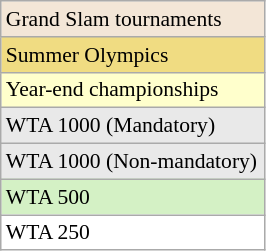<table class=wikitable style="font-size:90%; width:14%">
<tr style="background:#F3E6D7;">
<td>Grand Slam tournaments</td>
</tr>
<tr style="background:#f0dc82;">
<td>Summer Olympics</td>
</tr>
<tr style="background:#ffc;">
<td>Year-end championships</td>
</tr>
<tr style="background:#e9e9e9;">
<td>WTA 1000 (Mandatory)</td>
</tr>
<tr style="background:#E9E9E9;">
<td>WTA 1000 (Non-mandatory)</td>
</tr>
<tr style="background:#D4F1C5;">
<td>WTA 500</td>
</tr>
<tr style="background:#fff;">
<td>WTA 250</td>
</tr>
</table>
